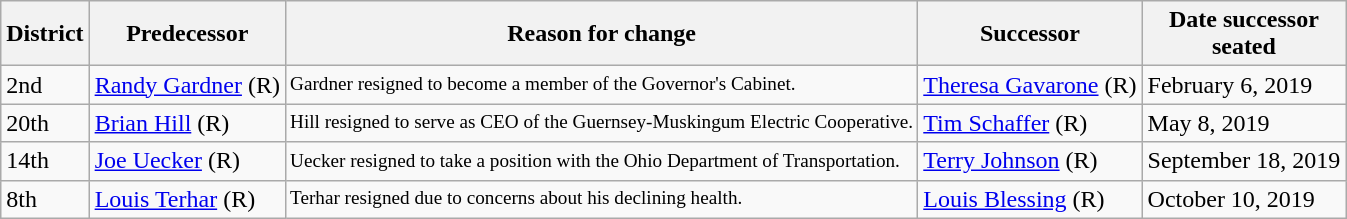<table class="wikitable sortable">
<tr>
<th>District</th>
<th>Predecessor</th>
<th>Reason for change</th>
<th>Successor</th>
<th>Date successor<br>seated</th>
</tr>
<tr>
<td>2nd</td>
<td><a href='#'>Randy Gardner</a> (R)</td>
<td style="font-size:80%">Gardner resigned to become a member of the Governor's Cabinet.</td>
<td><a href='#'>Theresa Gavarone</a> (R)</td>
<td>February 6, 2019</td>
</tr>
<tr>
<td>20th</td>
<td><a href='#'>Brian Hill</a> (R)</td>
<td style="font-size:80%">Hill resigned to serve as CEO of the Guernsey-Muskingum Electric Cooperative.</td>
<td><a href='#'>Tim Schaffer</a> (R)</td>
<td>May 8, 2019</td>
</tr>
<tr>
<td>14th</td>
<td><a href='#'>Joe Uecker</a> (R)</td>
<td style="font-size:80%">Uecker resigned to take a position with the Ohio Department of Transportation.</td>
<td><a href='#'>Terry Johnson</a> (R)</td>
<td>September 18, 2019</td>
</tr>
<tr>
<td>8th</td>
<td><a href='#'>Louis Terhar</a> (R)</td>
<td style="font-size:80%">Terhar resigned due to concerns about his declining health.</td>
<td><a href='#'>Louis Blessing</a> (R)</td>
<td>October 10, 2019</td>
</tr>
</table>
